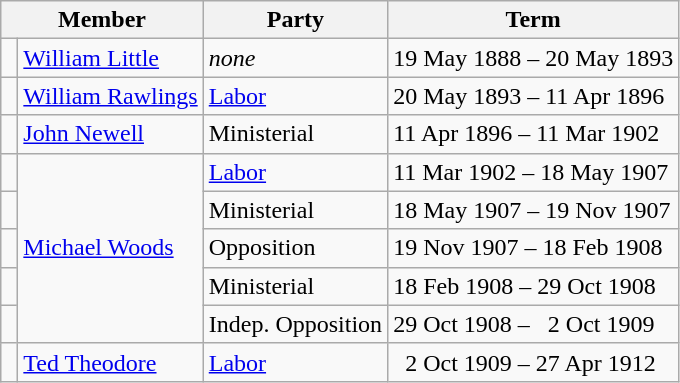<table class="wikitable">
<tr>
<th colspan="2">Member</th>
<th>Party</th>
<th>Term</th>
</tr>
<tr>
<td></td>
<td><a href='#'>William Little</a></td>
<td><em>none</em></td>
<td>19 May 1888 – 20 May 1893</td>
</tr>
<tr>
<td> </td>
<td><a href='#'>William Rawlings</a></td>
<td><a href='#'>Labor</a></td>
<td>20 May 1893 – 11 Apr 1896</td>
</tr>
<tr>
<td> </td>
<td><a href='#'>John Newell</a></td>
<td>Ministerial</td>
<td>11 Apr 1896 – 11 Mar 1902</td>
</tr>
<tr>
<td> </td>
<td rowspan=5><a href='#'>Michael Woods</a></td>
<td><a href='#'>Labor</a></td>
<td>11 Mar 1902 – 18 May 1907</td>
</tr>
<tr>
<td> </td>
<td>Ministerial</td>
<td>18 May 1907 – 19 Nov 1907</td>
</tr>
<tr>
<td> </td>
<td>Opposition</td>
<td>19 Nov 1907 – 18 Feb 1908</td>
</tr>
<tr>
<td> </td>
<td>Ministerial</td>
<td>18 Feb 1908 – 29 Oct 1908</td>
</tr>
<tr>
<td> </td>
<td>Indep. Opposition</td>
<td>29 Oct 1908 –   2 Oct 1909</td>
</tr>
<tr>
<td> </td>
<td><a href='#'>Ted Theodore</a></td>
<td><a href='#'>Labor</a></td>
<td>  2 Oct 1909 – 27 Apr 1912</td>
</tr>
</table>
